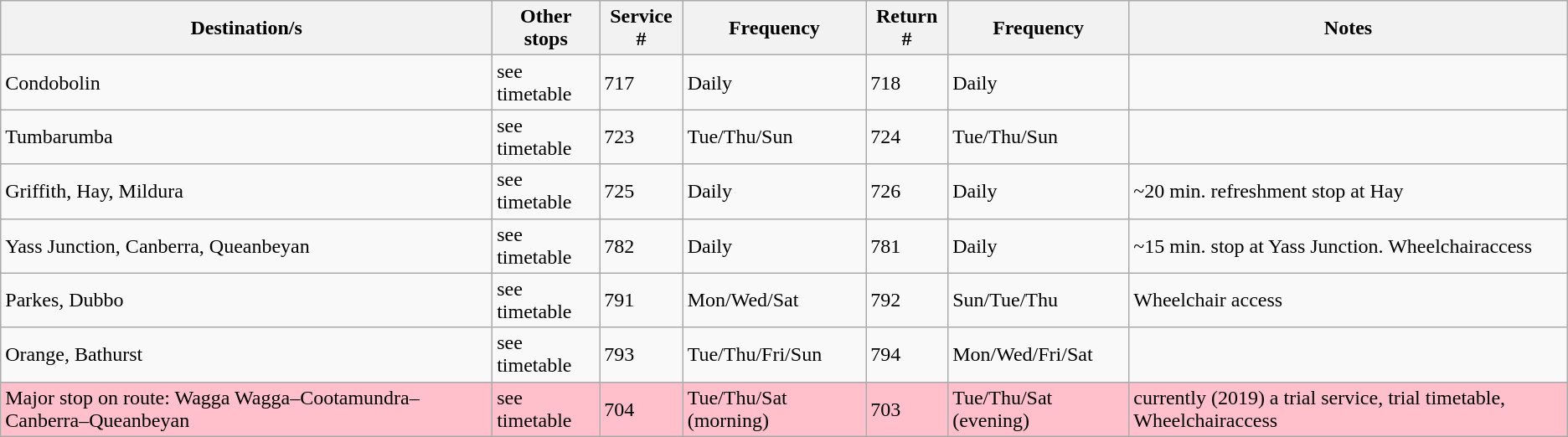<table class="wikitable">
<tr>
<th>Destination/s</th>
<th>Other stops</th>
<th>Service #</th>
<th>Frequency</th>
<th>Return #</th>
<th>Frequency</th>
<th>Notes</th>
</tr>
<tr>
<td>Condobolin</td>
<td>see timetable</td>
<td>717</td>
<td>Daily</td>
<td>718</td>
<td>Daily</td>
<td></td>
</tr>
<tr>
<td>Tumbarumba</td>
<td>see timetable</td>
<td>723</td>
<td>Tue/Thu/Sun</td>
<td>724</td>
<td>Tue/Thu/Sun</td>
<td></td>
</tr>
<tr>
<td>Griffith, Hay, Mildura</td>
<td>see timetable</td>
<td>725</td>
<td>Daily</td>
<td>726</td>
<td>Daily</td>
<td>~20 min. refreshment stop at Hay</td>
</tr>
<tr>
<td>Yass Junction, Canberra, Queanbeyan</td>
<td>see timetable</td>
<td>782</td>
<td>Daily</td>
<td>781</td>
<td>Daily</td>
<td>~15 min. stop at Yass Junction. Wheelchairaccess</td>
</tr>
<tr>
<td>Parkes, Dubbo</td>
<td>see timetable</td>
<td>791</td>
<td>Mon/Wed/Sat</td>
<td>792</td>
<td>Sun/Tue/Thu</td>
<td>Wheelchair access</td>
</tr>
<tr>
<td>Orange, Bathurst</td>
<td>see timetable</td>
<td>793</td>
<td>Tue/Thu/Fri/Sun</td>
<td>794</td>
<td>Mon/Wed/Fri/Sat</td>
<td></td>
</tr>
<tr style="background: pink">
<td>Major stop on route: Wagga Wagga–Cootamundra–Canberra–Queanbeyan</td>
<td>see timetable</td>
<td>704</td>
<td>Tue/Thu/Sat (morning)</td>
<td>703</td>
<td>Tue/Thu/Sat (evening)</td>
<td>currently (2019) a trial service, trial timetable, Wheelchairaccess</td>
</tr>
</table>
